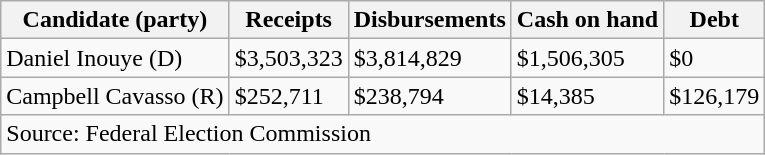<table class="wikitable sortable">
<tr>
<th>Candidate (party)</th>
<th>Receipts</th>
<th>Disbursements</th>
<th>Cash on hand</th>
<th>Debt</th>
</tr>
<tr>
<td>Daniel Inouye (D)</td>
<td>$3,503,323</td>
<td>$3,814,829</td>
<td>$1,506,305</td>
<td>$0</td>
</tr>
<tr>
<td>Campbell Cavasso (R)</td>
<td>$252,711</td>
<td>$238,794</td>
<td>$14,385</td>
<td>$126,179</td>
</tr>
<tr>
<td colspan=5>Source: Federal Election Commission</td>
</tr>
</table>
